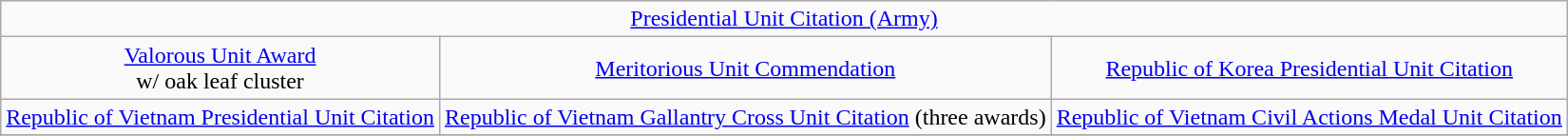<table class="wikitable" style="margin:1em auto; text-align:center;">
<tr>
<td colspan="3"><a href='#'>Presidential Unit Citation (Army)</a></td>
</tr>
<tr>
<td><a href='#'>Valorous Unit Award</a><br>w/ oak leaf cluster</td>
<td><a href='#'>Meritorious Unit Commendation</a></td>
<td><a href='#'>Republic of Korea Presidential Unit Citation</a></td>
</tr>
<tr>
<td><a href='#'>Republic of Vietnam Presidential Unit Citation</a></td>
<td><a href='#'>Republic of Vietnam Gallantry Cross Unit Citation</a> (three awards)</td>
<td><a href='#'>Republic of Vietnam Civil Actions Medal Unit Citation</a></td>
</tr>
<tr>
</tr>
</table>
